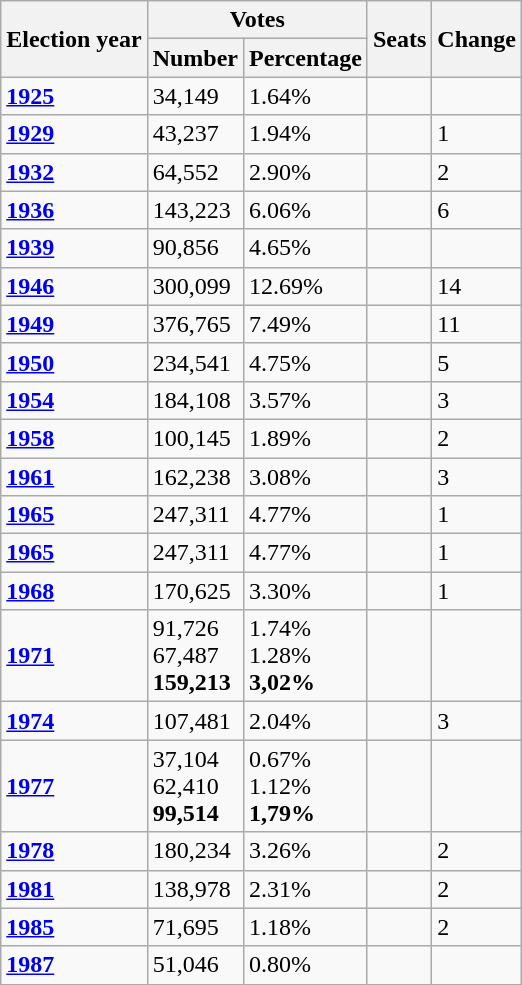<table class="wikitable sortable">
<tr>
<th rowspan="2">Election year</th>
<th colspan="2">Votes</th>
<th rowspan="2">Seats</th>
<th rowspan="2">Change</th>
</tr>
<tr>
<th>Number</th>
<th>Percentage</th>
</tr>
<tr>
<td><a href='#'><strong>1925</strong></a></td>
<td>34,149</td>
<td>1.64%</td>
<td></td>
<td></td>
</tr>
<tr>
<td><a href='#'><strong>1929</strong></a></td>
<td>43,237</td>
<td>1.94%</td>
<td></td>
<td> 1</td>
</tr>
<tr>
<td><a href='#'><strong>1932</strong></a></td>
<td>64,552</td>
<td>2.90%</td>
<td></td>
<td> 2</td>
</tr>
<tr>
<td><a href='#'><strong>1936</strong></a></td>
<td>143,223</td>
<td>6.06%</td>
<td></td>
<td> 6</td>
</tr>
<tr>
<td><a href='#'><strong>1939</strong></a></td>
<td>90,856</td>
<td>4.65%</td>
<td></td>
<td></td>
</tr>
<tr>
<td><a href='#'><strong>1946</strong></a></td>
<td>300,099</td>
<td>12.69%</td>
<td></td>
<td> 14</td>
</tr>
<tr>
<td><a href='#'><strong>1949</strong></a></td>
<td>376,765</td>
<td>7.49%</td>
<td></td>
<td> 11</td>
</tr>
<tr>
<td><a href='#'><strong>1950</strong></a></td>
<td>234,541</td>
<td>4.75%</td>
<td></td>
<td> 5</td>
</tr>
<tr>
<td><a href='#'><strong>1954</strong></a></td>
<td>184,108</td>
<td>3.57%</td>
<td></td>
<td> 3</td>
</tr>
<tr>
<td><a href='#'><strong>1958</strong></a></td>
<td>100,145</td>
<td>1.89%</td>
<td></td>
<td> 2</td>
</tr>
<tr>
<td><a href='#'><strong>1961</strong></a></td>
<td>162,238</td>
<td>3.08%</td>
<td></td>
<td> 3</td>
</tr>
<tr>
<td><a href='#'><strong>1965</strong></a></td>
<td>247,311</td>
<td>4.77%</td>
<td></td>
<td> 1</td>
</tr>
<tr>
<td><a href='#'><strong>1965</strong></a></td>
<td>247,311</td>
<td>4.77%</td>
<td></td>
<td> 1</td>
</tr>
<tr>
<td><a href='#'><strong>1968</strong></a></td>
<td>170,625</td>
<td>3.30%</td>
<td></td>
<td> 1</td>
</tr>
<tr>
<td><a href='#'><strong>1971</strong></a></td>
<td>91,726<br>67,487<br><strong>159,213</strong></td>
<td>1.74%<br>1.28%<br><strong>3,02%</strong></td>
<td><br><br><strong></strong></td>
<td></td>
</tr>
<tr>
<td><a href='#'><strong>1974</strong></a></td>
<td>107,481</td>
<td>2.04%</td>
<td><strong></strong></td>
<td> 3</td>
</tr>
<tr>
<td><a href='#'><strong>1977</strong></a></td>
<td>37,104<br>62,410<br><strong>99,514</strong></td>
<td>0.67%<br>1.12%<br><strong>1,79%</strong></td>
<td><br><br><strong></strong></td>
<td></td>
</tr>
<tr>
<td><a href='#'><strong>1978</strong></a></td>
<td>180,234</td>
<td>3.26%</td>
<td></td>
<td> 2</td>
</tr>
<tr>
<td><a href='#'><strong>1981</strong></a></td>
<td>138,978</td>
<td>2.31%</td>
<td></td>
<td> 2</td>
</tr>
<tr>
<td><a href='#'><strong>1985</strong></a></td>
<td>71,695</td>
<td>1.18%</td>
<td></td>
<td> 2</td>
</tr>
<tr>
<td><a href='#'><strong>1987</strong></a></td>
<td>51,046</td>
<td>0.80%</td>
<td></td>
<td></td>
</tr>
</table>
